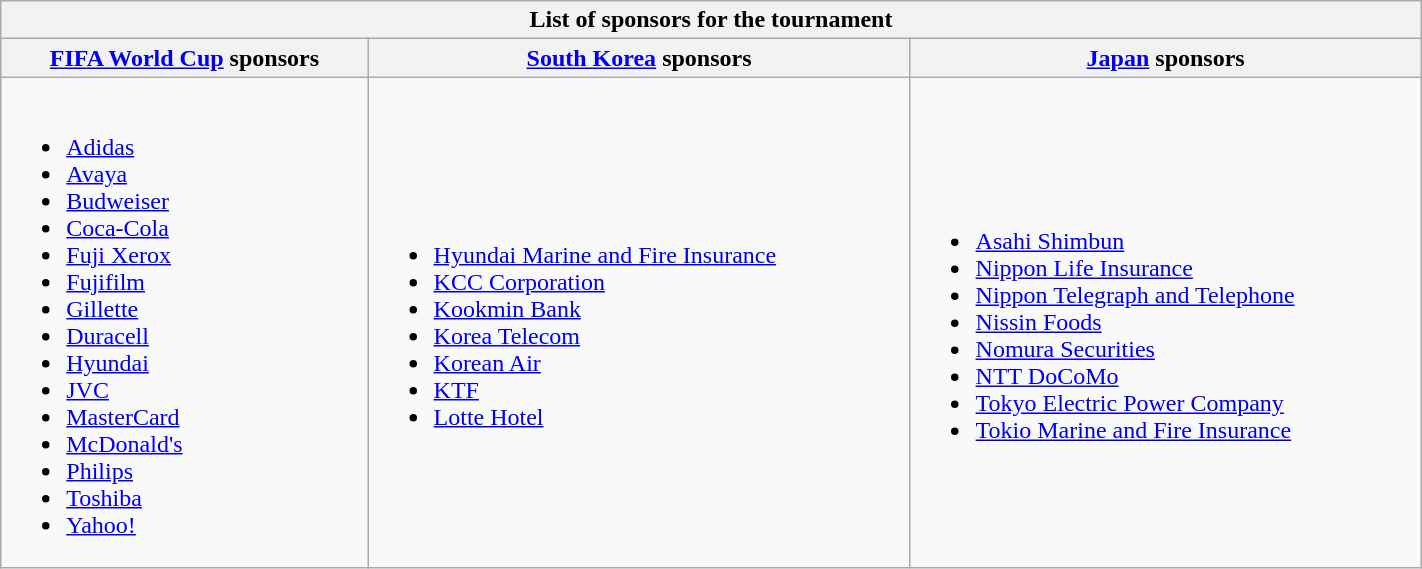<table class="wikitable collapsible collapsed" width="75%">
<tr>
<th colspan="3">List of sponsors for the tournament</th>
</tr>
<tr>
<th><a href='#'>FIFA World Cup</a> sponsors</th>
<th><a href='#'>South Korea</a> sponsors</th>
<th><a href='#'>Japan</a> sponsors</th>
</tr>
<tr>
<td><br><ul><li><a href='#'>Adidas</a></li><li><a href='#'>Avaya</a></li><li><a href='#'>Budweiser</a></li><li><a href='#'>Coca-Cola</a></li><li><a href='#'>Fuji Xerox</a></li><li><a href='#'>Fujifilm</a></li><li><a href='#'>Gillette</a></li><li><a href='#'>Duracell</a></li><li><a href='#'>Hyundai</a></li><li><a href='#'>JVC</a></li><li><a href='#'>MasterCard</a></li><li><a href='#'>McDonald's</a></li><li><a href='#'>Philips</a></li><li><a href='#'>Toshiba</a></li><li><a href='#'>Yahoo!</a></li></ul></td>
<td><br><ul><li><a href='#'>Hyundai Marine and Fire Insurance</a></li><li><a href='#'>KCC Corporation</a></li><li><a href='#'>Kookmin Bank</a></li><li><a href='#'>Korea Telecom</a></li><li><a href='#'>Korean Air</a></li><li><a href='#'>KTF</a></li><li><a href='#'>Lotte Hotel</a></li></ul></td>
<td><br><ul><li><a href='#'>Asahi Shimbun</a></li><li><a href='#'>Nippon Life Insurance</a></li><li><a href='#'>Nippon Telegraph and Telephone</a></li><li><a href='#'>Nissin Foods</a></li><li><a href='#'>Nomura Securities</a></li><li><a href='#'>NTT DoCoMo</a></li><li><a href='#'>Tokyo Electric Power Company</a></li><li><a href='#'>Tokio Marine and Fire Insurance</a></li></ul></td>
</tr>
</table>
